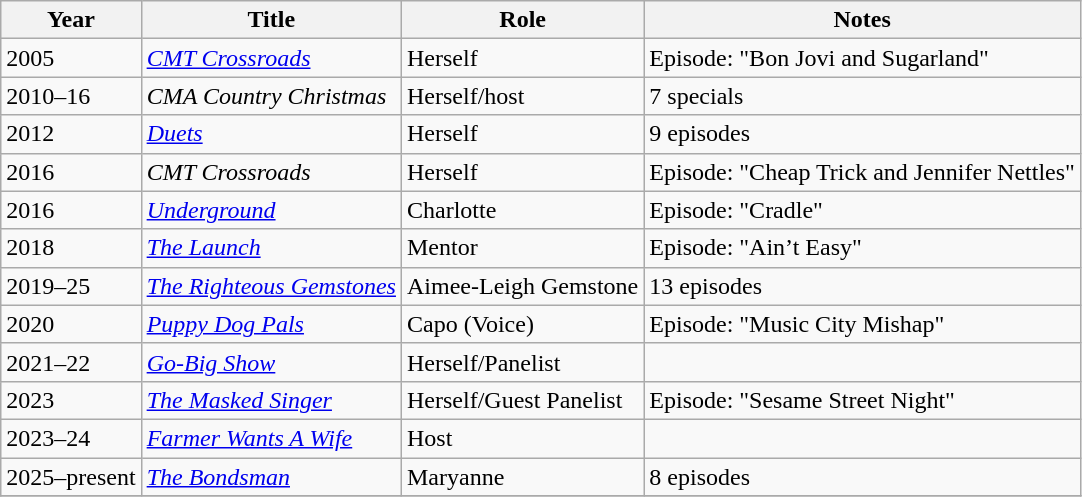<table class="wikitable">
<tr>
<th>Year</th>
<th>Title</th>
<th>Role</th>
<th>Notes</th>
</tr>
<tr>
<td>2005</td>
<td><em><a href='#'>CMT Crossroads</a></em></td>
<td>Herself</td>
<td>Episode: "Bon Jovi and Sugarland"</td>
</tr>
<tr>
<td>2010–16</td>
<td><em>CMA Country Christmas</em></td>
<td>Herself/host</td>
<td>7 specials</td>
</tr>
<tr>
<td>2012</td>
<td><em><a href='#'>Duets</a></em></td>
<td>Herself</td>
<td>9 episodes</td>
</tr>
<tr>
<td>2016</td>
<td><em>CMT Crossroads</em></td>
<td>Herself</td>
<td>Episode: "Cheap Trick and Jennifer Nettles"</td>
</tr>
<tr>
<td>2016</td>
<td><em><a href='#'>Underground</a></em></td>
<td>Charlotte</td>
<td>Episode: "Cradle"</td>
</tr>
<tr>
<td>2018</td>
<td><em><a href='#'>The Launch</a></em></td>
<td>Mentor</td>
<td>Episode: "Ain’t Easy"</td>
</tr>
<tr>
<td>2019–25</td>
<td><em><a href='#'>The Righteous Gemstones</a></em></td>
<td>Aimee-Leigh Gemstone</td>
<td>13 episodes</td>
</tr>
<tr>
<td>2020</td>
<td><em><a href='#'>Puppy Dog Pals</a></em></td>
<td>Capo (Voice)</td>
<td>Episode: "Music City Mishap"</td>
</tr>
<tr>
<td>2021–22</td>
<td><em><a href='#'>Go-Big Show</a></em></td>
<td>Herself/Panelist</td>
<td></td>
</tr>
<tr>
<td>2023</td>
<td><em><a href='#'>The Masked Singer</a></em></td>
<td>Herself/Guest Panelist</td>
<td>Episode: "Sesame Street Night"</td>
</tr>
<tr>
<td>2023–24</td>
<td><em><a href='#'>Farmer Wants A Wife</a></em></td>
<td>Host</td>
<td></td>
</tr>
<tr>
<td>2025–present</td>
<td><em><a href='#'>The Bondsman</a></em></td>
<td>Maryanne</td>
<td>8 episodes</td>
</tr>
<tr>
</tr>
</table>
